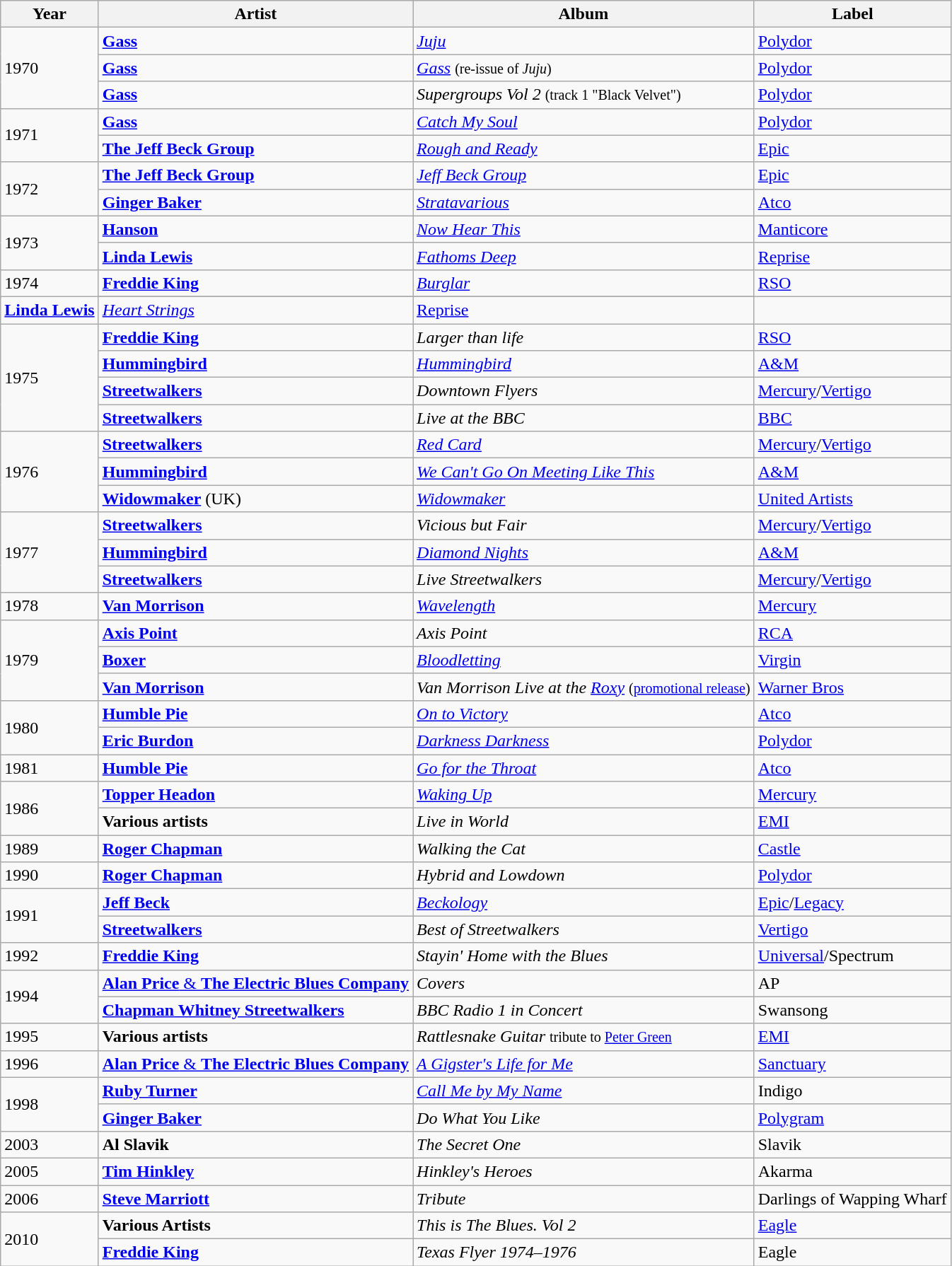<table class="wikitable" border="1">
<tr>
<th>Year</th>
<th>Artist</th>
<th>Album</th>
<th>Label</th>
</tr>
<tr>
<td rowspan=3>1970</td>
<td><strong><a href='#'>Gass</a></strong></td>
<td><em><a href='#'>Juju</a></em></td>
<td><a href='#'>Polydor</a></td>
</tr>
<tr>
<td><strong><a href='#'>Gass</a></strong></td>
<td><em><a href='#'>Gass</a></em> <small>(re-issue of <em>Juju</em>)</small></td>
<td><a href='#'>Polydor</a></td>
</tr>
<tr>
<td><strong><a href='#'>Gass</a></strong></td>
<td><em>Supergroups Vol 2</em> <small>(track 1 "Black Velvet")</small></td>
<td><a href='#'>Polydor</a></td>
</tr>
<tr>
<td rowspan=2>1971</td>
<td><strong><a href='#'>Gass</a></strong></td>
<td><em><a href='#'>Catch My Soul</a></em></td>
<td><a href='#'>Polydor</a></td>
</tr>
<tr>
<td><strong><a href='#'>The Jeff Beck Group</a></strong></td>
<td><em><a href='#'>Rough and Ready</a></em></td>
<td><a href='#'>Epic</a></td>
</tr>
<tr>
<td rowspan=2>1972</td>
<td><strong><a href='#'>The Jeff Beck Group</a></strong></td>
<td><em><a href='#'>Jeff Beck Group</a></em></td>
<td><a href='#'>Epic</a></td>
</tr>
<tr>
<td><strong><a href='#'>Ginger Baker</a></strong></td>
<td><em><a href='#'>Stratavarious</a></em></td>
<td><a href='#'>Atco</a></td>
</tr>
<tr>
<td rowspan=2>1973</td>
<td><strong><a href='#'>Hanson</a></strong></td>
<td><em><a href='#'>Now Hear This</a></em></td>
<td><a href='#'>Manticore</a></td>
</tr>
<tr>
<td><strong> <a href='#'>Linda Lewis</a></strong></td>
<td><em><a href='#'>Fathoms Deep</a></em></td>
<td><a href='#'>Reprise</a></td>
</tr>
<tr>
<td rowspan=2>1974</td>
<td><strong><a href='#'>Freddie King</a></strong></td>
<td><em><a href='#'>Burglar</a></em></td>
<td><a href='#'>RSO</a></td>
</tr>
<tr>
</tr>
<tr>
<td><strong> <a href='#'>Linda Lewis</a></strong></td>
<td><em><a href='#'>Heart Strings</a></em></td>
<td><a href='#'>Reprise</a></td>
</tr>
<tr>
<td rowspan=4>1975</td>
<td><strong><a href='#'>Freddie King</a></strong></td>
<td><em>Larger than life</em></td>
<td><a href='#'>RSO</a></td>
</tr>
<tr>
<td><strong><a href='#'>Hummingbird</a></strong></td>
<td><em><a href='#'>Hummingbird</a></em></td>
<td><a href='#'>A&M</a></td>
</tr>
<tr>
<td><strong><a href='#'>Streetwalkers</a></strong></td>
<td><em>Downtown Flyers</em></td>
<td><a href='#'>Mercury</a>/<a href='#'>Vertigo</a></td>
</tr>
<tr>
<td><strong><a href='#'>Streetwalkers</a></strong></td>
<td><em>Live at the BBC</em></td>
<td><a href='#'>BBC</a></td>
</tr>
<tr>
<td rowspan=3>1976</td>
<td><strong><a href='#'>Streetwalkers</a></strong></td>
<td><em><a href='#'>Red Card</a></em></td>
<td><a href='#'>Mercury</a>/<a href='#'>Vertigo</a></td>
</tr>
<tr>
<td><strong><a href='#'>Hummingbird</a></strong></td>
<td><em><a href='#'>We Can't Go On Meeting Like This</a></em></td>
<td><a href='#'>A&M</a></td>
</tr>
<tr>
<td><strong><a href='#'>Widowmaker</a></strong> (UK)</td>
<td><em><a href='#'>Widowmaker</a></em></td>
<td><a href='#'>United Artists</a></td>
</tr>
<tr>
<td rowspan=3>1977</td>
<td><strong><a href='#'>Streetwalkers</a></strong></td>
<td><em>Vicious but Fair</em></td>
<td><a href='#'>Mercury</a>/<a href='#'>Vertigo</a></td>
</tr>
<tr>
<td><strong><a href='#'>Hummingbird</a></strong></td>
<td><a href='#'><em>Diamond Nights</em></a></td>
<td><a href='#'>A&M</a></td>
</tr>
<tr>
<td><strong><a href='#'>Streetwalkers</a></strong></td>
<td><em>Live Streetwalkers</em></td>
<td><a href='#'>Mercury</a>/<a href='#'>Vertigo</a></td>
</tr>
<tr>
<td rowspan=1>1978</td>
<td><strong><a href='#'>Van Morrison</a></strong></td>
<td><em><a href='#'>Wavelength</a></em></td>
<td><a href='#'>Mercury</a></td>
</tr>
<tr>
<td rowspan=3>1979</td>
<td><strong><a href='#'>Axis Point</a></strong></td>
<td><em>Axis Point</em></td>
<td><a href='#'>RCA</a></td>
</tr>
<tr>
<td><strong><a href='#'>Boxer</a></strong></td>
<td><em><a href='#'>Bloodletting</a></em></td>
<td><a href='#'>Virgin</a></td>
</tr>
<tr>
<td><strong><a href='#'>Van Morrison</a></strong></td>
<td><em>Van Morrison Live at the <a href='#'>Roxy</a></em> <small>(<a href='#'>promotional release</a>)</small></td>
<td><a href='#'>Warner Bros</a></td>
</tr>
<tr>
<td rowspan=2>1980</td>
<td><strong><a href='#'>Humble Pie</a></strong></td>
<td><em><a href='#'>On to Victory</a></em></td>
<td><a href='#'>Atco</a></td>
</tr>
<tr>
<td><strong><a href='#'>Eric Burdon</a></strong></td>
<td><em><a href='#'>Darkness Darkness</a></em></td>
<td><a href='#'>Polydor</a></td>
</tr>
<tr>
<td rowspan=1>1981</td>
<td><strong> <a href='#'>Humble Pie</a></strong></td>
<td><em><a href='#'>Go for the Throat</a></em></td>
<td><a href='#'>Atco</a></td>
</tr>
<tr>
<td rowspan=2>1986</td>
<td><strong><a href='#'>Topper Headon</a></strong></td>
<td><em><a href='#'>Waking Up</a></em></td>
<td><a href='#'>Mercury</a></td>
</tr>
<tr>
<td><strong>Various artists</strong></td>
<td><em>Live in World</em></td>
<td><a href='#'>EMI</a></td>
</tr>
<tr>
<td rowspan=1>1989</td>
<td><strong><a href='#'>Roger Chapman</a></strong></td>
<td><em>Walking the Cat</em></td>
<td><a href='#'>Castle</a></td>
</tr>
<tr>
<td rowspan=1>1990</td>
<td><strong><a href='#'>Roger Chapman</a></strong></td>
<td><em>Hybrid and Lowdown</em></td>
<td><a href='#'>Polydor</a></td>
</tr>
<tr>
<td rowspan=2>1991</td>
<td><strong><a href='#'>Jeff Beck</a></strong></td>
<td><em><a href='#'>Beckology</a></em></td>
<td><a href='#'>Epic</a>/<a href='#'>Legacy</a></td>
</tr>
<tr>
<td><strong><a href='#'>Streetwalkers</a></strong></td>
<td><em>Best of Streetwalkers</em></td>
<td><a href='#'>Vertigo</a></td>
</tr>
<tr>
<td rowspan=1>1992</td>
<td><strong> <a href='#'>Freddie King</a> </strong></td>
<td><em>Stayin' Home with the Blues</em></td>
<td><a href='#'>Universal</a>/Spectrum</td>
</tr>
<tr>
<td rowspan=2>1994</td>
<td><strong><a href='#'>Alan Price</strong> & <strong>The Electric Blues Company</a></strong></td>
<td><em>Covers</em></td>
<td>AP</td>
</tr>
<tr>
<td><strong><a href='#'>Chapman Whitney Streetwalkers</a></strong></td>
<td><em>BBC Radio 1 in Concert </em></td>
<td>Swansong</td>
</tr>
<tr>
<td rowspan=1>1995</td>
<td><strong>Various artists</strong></td>
<td><em>Rattlesnake Guitar</em>  <small> tribute to <a href='#'>Peter Green</a></small></td>
<td><a href='#'>EMI</a></td>
</tr>
<tr>
<td rowspan=1>1996</td>
<td><strong><a href='#'>Alan Price</strong> & <strong>The Electric Blues Company</a></strong></td>
<td><em><a href='#'>A Gigster's Life for Me</a></em></td>
<td><a href='#'>Sanctuary</a></td>
</tr>
<tr>
<td rowspan=2>1998</td>
<td><strong><a href='#'>Ruby Turner</a></strong></td>
<td><em><a href='#'>Call Me by My Name</a></em></td>
<td>Indigo</td>
</tr>
<tr>
<td><strong> <a href='#'>Ginger Baker</a> </strong></td>
<td><em>Do What You Like</em></td>
<td><a href='#'>Polygram</a></td>
</tr>
<tr>
<td rowspan=1>2003</td>
<td><strong>Al Slavik</strong></td>
<td><em>The Secret One</em></td>
<td>Slavik</td>
</tr>
<tr>
<td rowspan=1>2005</td>
<td><strong><a href='#'>Tim Hinkley</a></strong></td>
<td><em>Hinkley's Heroes</em></td>
<td>Akarma</td>
</tr>
<tr>
<td rowspan=1>2006</td>
<td><strong><a href='#'>Steve Marriott</a></strong></td>
<td><em>Tribute</em></td>
<td>Darlings of Wapping Wharf</td>
</tr>
<tr>
<td rowspan=2>2010</td>
<td><strong>Various Artists</strong></td>
<td><em>This is The Blues. Vol 2</em></td>
<td><a href='#'>Eagle</a></td>
</tr>
<tr>
<td><strong><a href='#'>Freddie King</a></strong></td>
<td><em>Texas Flyer 1974–1976</em></td>
<td>Eagle</td>
</tr>
</table>
